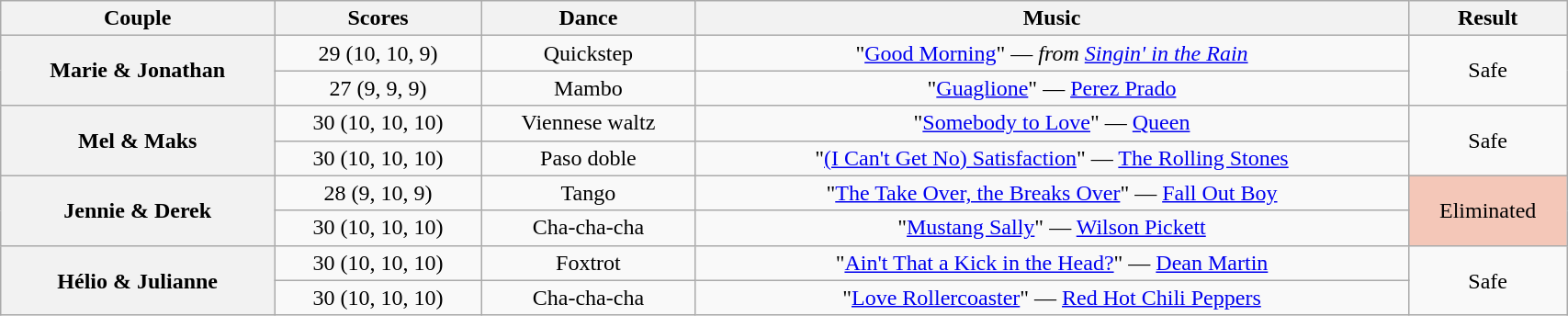<table class="wikitable sortable" style="text-align:center; width:90%">
<tr>
<th scope="col">Couple</th>
<th scope="col">Scores</th>
<th scope="col" class="unsortable">Dance</th>
<th scope="col" class="unsortable">Music</th>
<th scope="col" class="unsortable">Result</th>
</tr>
<tr>
<th scope="row" rowspan="2">Marie & Jonathan</th>
<td>29 (10, 10, 9)</td>
<td>Quickstep</td>
<td>"<a href='#'>Good Morning</a>" — <em>from <a href='#'>Singin' in the Rain</a></em></td>
<td rowspan="2">Safe</td>
</tr>
<tr>
<td>27 (9, 9, 9)</td>
<td>Mambo</td>
<td>"<a href='#'>Guaglione</a>" — <a href='#'>Perez Prado</a></td>
</tr>
<tr>
<th scope="row" rowspan="2">Mel & Maks</th>
<td>30 (10, 10, 10)</td>
<td>Viennese waltz</td>
<td>"<a href='#'>Somebody to Love</a>" — <a href='#'>Queen</a></td>
<td rowspan="2">Safe</td>
</tr>
<tr>
<td>30 (10, 10, 10)</td>
<td>Paso doble</td>
<td>"<a href='#'>(I Can't Get No) Satisfaction</a>" — <a href='#'>The Rolling Stones</a></td>
</tr>
<tr>
<th scope="row" rowspan="2">Jennie & Derek</th>
<td>28 (9, 10, 9)</td>
<td>Tango</td>
<td>"<a href='#'>The Take Over, the Breaks Over</a>" — <a href='#'>Fall Out Boy</a></td>
<td rowspan="2" bgcolor=f4c7b8>Eliminated</td>
</tr>
<tr>
<td>30 (10, 10, 10)</td>
<td>Cha-cha-cha</td>
<td>"<a href='#'>Mustang Sally</a>" — <a href='#'>Wilson Pickett</a></td>
</tr>
<tr>
<th scope="row" rowspan="2">Hélio & Julianne</th>
<td>30 (10, 10, 10)</td>
<td>Foxtrot</td>
<td>"<a href='#'>Ain't That a Kick in the Head?</a>" — <a href='#'>Dean Martin</a></td>
<td rowspan="2">Safe</td>
</tr>
<tr>
<td>30 (10, 10, 10)</td>
<td>Cha-cha-cha</td>
<td>"<a href='#'>Love Rollercoaster</a>" — <a href='#'>Red Hot Chili Peppers</a></td>
</tr>
</table>
